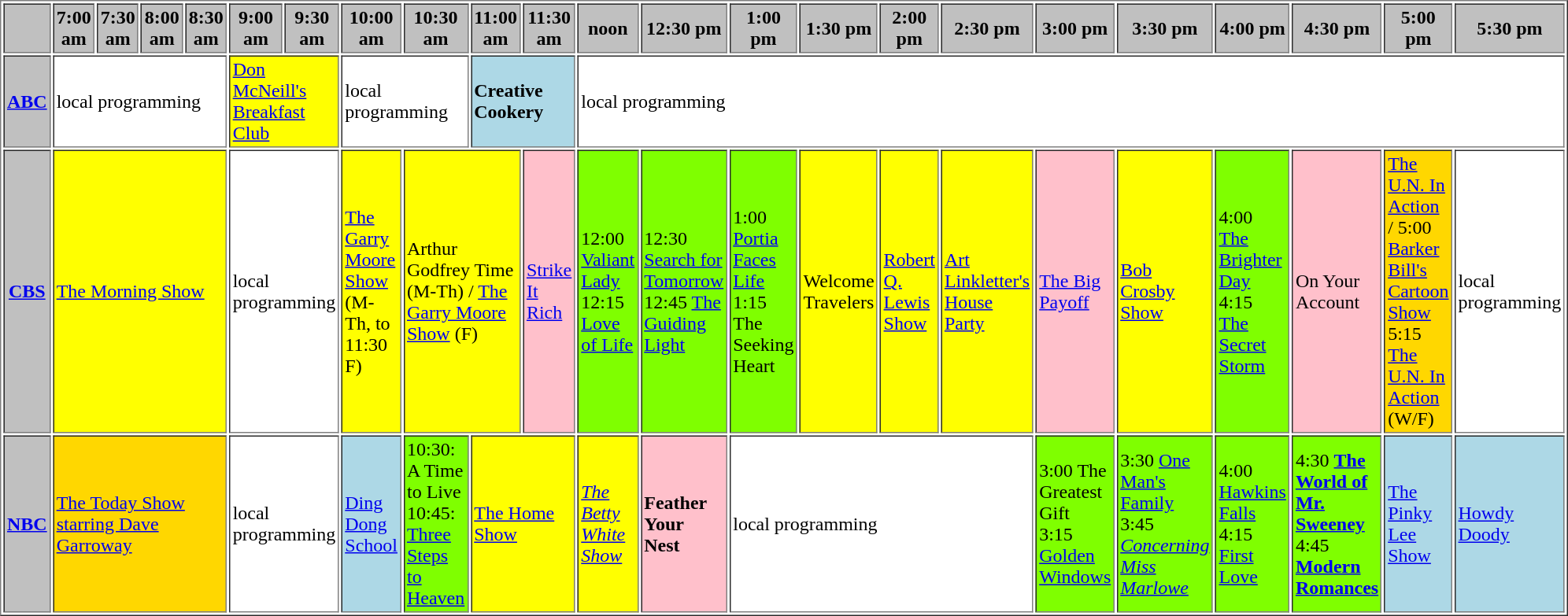<table border="1" cellpadding="2">
<tr>
<th bgcolor="#C0C0C0"> </th>
<th width="13%" bgcolor="#C0C0C0">7:00 am</th>
<th width="14%" bgcolor="#C0C0C0">7:30 am</th>
<th width="13%" bgcolor="#C0C0C0">8:00 am</th>
<th width="14%" bgcolor="#C0C0C0">8:30 am</th>
<th width="13%" bgcolor="#C0C0C0">9:00 am</th>
<th width="14%" bgcolor="#C0C0C0">9:30 am</th>
<th width="13%" bgcolor="#C0C0C0">10:00 am</th>
<th width="14%" bgcolor="#C0C0C0">10:30 am</th>
<th width="13%" bgcolor="#C0C0C0">11:00 am</th>
<th width="14%" bgcolor="#C0C0C0">11:30 am</th>
<th width="13%" bgcolor="#C0C0C0">noon</th>
<th width="14%" bgcolor="#C0C0C0">12:30 pm</th>
<th width="13%" bgcolor="#C0C0C0">1:00 pm</th>
<th width="14%" bgcolor="#C0C0C0">1:30 pm</th>
<th width="13%" bgcolor="#C0C0C0">2:00 pm</th>
<th width="14%" bgcolor="#C0C0C0">2:30 pm</th>
<th width="13%" bgcolor="#C0C0C0">3:00 pm</th>
<th width="14%" bgcolor="#C0C0C0">3:30 pm</th>
<th width="13%" bgcolor="#C0C0C0">4:00 pm</th>
<th width="14%" bgcolor="#C0C0C0">4:30 pm</th>
<th width="13%" bgcolor="#C0C0C0">5:00 pm</th>
<th width="14%" bgcolor="#C0C0C0">5:30 pm</th>
</tr>
<tr>
<th bgcolor="#C0C0C0"><a href='#'>ABC</a></th>
<td bgcolor="white" colspan="4">local programming</td>
<td bgcolor="yellow" colspan="2"><a href='#'>Don McNeill's Breakfast Club</a></td>
<td bgcolor="white" colspan="2">local programming</td>
<td bgcolor="lightblue" colspan="2"><strong>Creative Cookery</strong></td>
<td bgcolor="white" colspan="12">local programming</td>
</tr>
<tr>
<th bgcolor="#C0C0C0"><a href='#'>CBS</a></th>
<td bgcolor="yellow" colspan="4"><a href='#'>The Morning Show</a></td>
<td bgcolor="white" colspan="2">local programming</td>
<td bgcolor="yellow"><a href='#'>The Garry Moore Show</a> (M-Th, to 11:30 F)</td>
<td bgcolor="yellow" colspan="2">Arthur Godfrey Time (M-Th) / <a href='#'>The Garry Moore Show</a> (F)</td>
<td bgcolor="pink"><a href='#'>Strike It Rich</a></td>
<td bgcolor="chartreuse">12:00 <a href='#'>Valiant Lady</a><br>12:15 <a href='#'>Love of Life</a></td>
<td bgcolor="chartreuse">12:30 <a href='#'>Search for Tomorrow</a><br>12:45 <a href='#'>The Guiding Light</a></td>
<td bgcolor="chartreuse">1:00 <a href='#'>Portia Faces Life</a><br>1:15 The Seeking Heart</td>
<td bgcolor="yellow">Welcome Travelers</td>
<td bgcolor="yellow"><a href='#'>Robert Q. Lewis Show</a></td>
<td bgcolor="yellow"><a href='#'>Art Linkletter's House Party</a></td>
<td bgcolor="pink"><a href='#'>The Big Payoff</a></td>
<td bgcolor="yellow"><a href='#'>Bob Crosby Show</a></td>
<td bgcolor="chartreuse">4:00 <a href='#'>The Brighter Day</a><br>4:15 <a href='#'>The Secret Storm</a></td>
<td bgcolor="pink">On Your Account</td>
<td bgcolor="gold"><a href='#'>The U.N. In Action</a> / 5:00 <a href='#'>Barker Bill's Cartoon Show</a><br>5:15 <a href='#'>The U.N. In Action</a> (W/F)</td>
<td bgcolor="white">local programming</td>
</tr>
<tr>
<th bgcolor="#C0C0C0"><a href='#'>NBC</a></th>
<td bgcolor="gold" colspan="4"><a href='#'>The Today Show starring Dave Garroway</a></td>
<td bgcolor="white" colspan="2">local programming</td>
<td bgcolor="lightblue"><a href='#'>Ding Dong School</a></td>
<td bgcolor="chartreuse">10:30: A Time to Live 10:45: <a href='#'>Three Steps to Heaven</a></td>
<td colspan="2" bgcolor="yellow"><a href='#'>The Home Show</a></td>
<td bgcolor="yellow"><em><a href='#'>The Betty White Show</a></em></td>
<td bgcolor="pink"><strong>Feather Your Nest</strong></td>
<td bgcolor="white" colspan="4">local programming</td>
<td bgcolor="chartreuse">3:00 The Greatest Gift<br>3:15 <a href='#'>Golden Windows</a></td>
<td bgcolor="chartreuse">3:30 <a href='#'>One Man's Family</a><br>3:45 <em><a href='#'>Concerning Miss Marlowe</a></em></td>
<td bgcolor="chartreuse">4:00 <a href='#'>Hawkins Falls</a><br>4:15 <a href='#'>First Love</a></td>
<td bgcolor="chartreuse">4:30 <strong><a href='#'>The World of Mr. Sweeney</a></strong><br>4:45 <strong><a href='#'>Modern Romances</a></strong></td>
<td bgcolor="lightblue"><a href='#'>The Pinky Lee Show</a></td>
<td bgcolor="lightblue"><a href='#'>Howdy Doody</a></td>
</tr>
</table>
